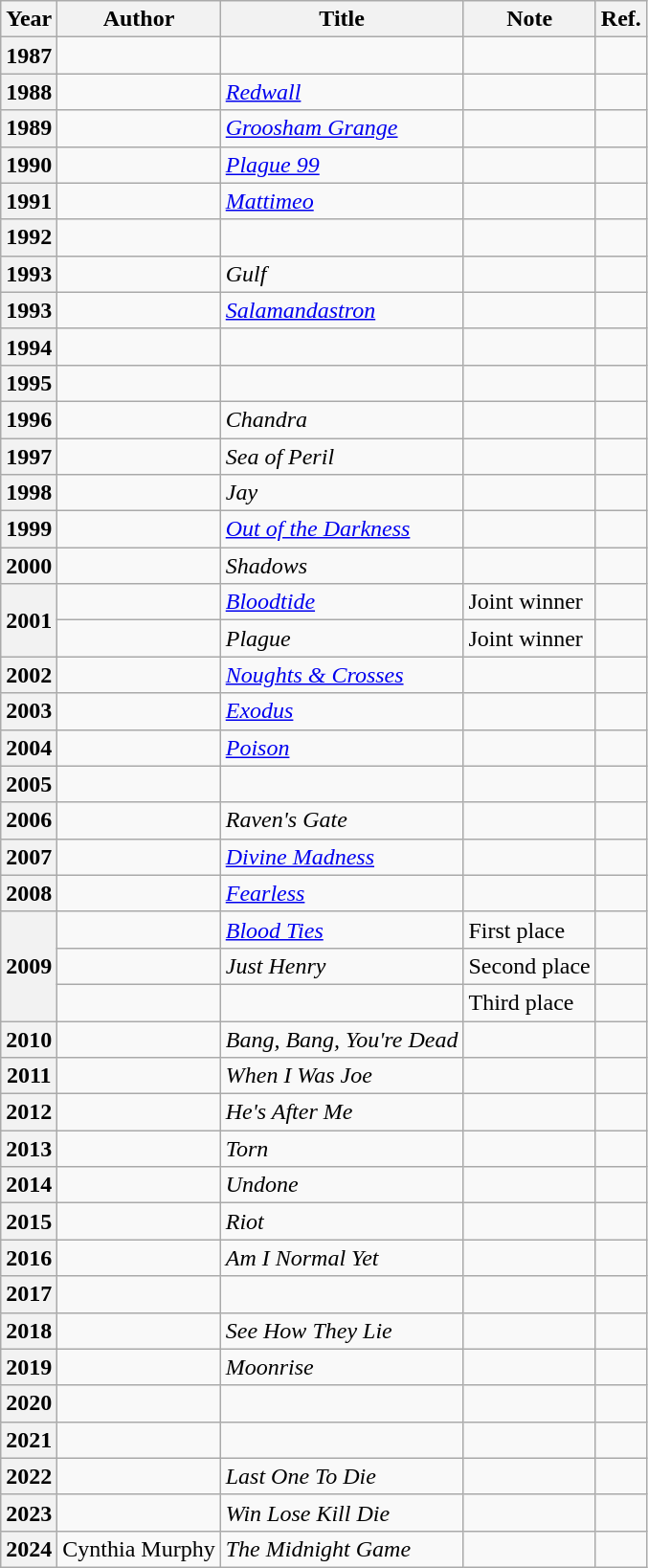<table class="wikitable sortable">
<tr>
<th>Year</th>
<th>Author</th>
<th>Title</th>
<th>Note</th>
<th>Ref.</th>
</tr>
<tr>
<th>1987</th>
<td></td>
<td><em></em></td>
<td></td>
<td></td>
</tr>
<tr>
<th>1988</th>
<td></td>
<td><em><a href='#'>Redwall</a></em></td>
<td></td>
<td></td>
</tr>
<tr>
<th>1989</th>
<td></td>
<td><em><a href='#'>Groosham Grange</a></em></td>
<td></td>
<td></td>
</tr>
<tr>
<th>1990</th>
<td></td>
<td><em><a href='#'>Plague 99</a></em></td>
<td></td>
<td></td>
</tr>
<tr>
<th>1991</th>
<td></td>
<td><em><a href='#'>Mattimeo</a></em></td>
<td></td>
<td></td>
</tr>
<tr>
<th>1992</th>
<td></td>
<td><em></em></td>
<td></td>
<td></td>
</tr>
<tr>
<th>1993</th>
<td></td>
<td><em>Gulf</em></td>
<td></td>
<td></td>
</tr>
<tr>
<th>1993</th>
<td></td>
<td><em><a href='#'>Salamandastron</a></em></td>
<td></td>
<td></td>
</tr>
<tr>
<th>1994</th>
<td></td>
<td><em></em></td>
<td></td>
<td></td>
</tr>
<tr>
<th>1995</th>
<td></td>
<td><em></em></td>
<td></td>
<td></td>
</tr>
<tr>
<th>1996</th>
<td></td>
<td><em>Chandra</em></td>
<td></td>
<td></td>
</tr>
<tr>
<th>1997</th>
<td></td>
<td><em>Sea of Peril</em></td>
<td></td>
<td></td>
</tr>
<tr>
<th>1998</th>
<td></td>
<td><em>Jay</em></td>
<td></td>
<td></td>
</tr>
<tr>
<th>1999</th>
<td></td>
<td><em><a href='#'>Out of the Darkness</a></em></td>
<td></td>
<td></td>
</tr>
<tr>
<th>2000</th>
<td></td>
<td><em>Shadows</em></td>
<td></td>
<td></td>
</tr>
<tr>
<th rowspan="2">2001</th>
<td></td>
<td><em><a href='#'>Bloodtide</a></em></td>
<td>Joint winner</td>
<td></td>
</tr>
<tr>
<td></td>
<td><em>Plague</em></td>
<td>Joint winner</td>
<td></td>
</tr>
<tr>
<th>2002</th>
<td></td>
<td><em><a href='#'>Noughts & Crosses</a></em></td>
<td></td>
<td></td>
</tr>
<tr>
<th>2003</th>
<td></td>
<td><em><a href='#'>Exodus</a></em></td>
<td></td>
<td></td>
</tr>
<tr>
<th>2004</th>
<td></td>
<td><em><a href='#'>Poison</a></em></td>
<td></td>
<td></td>
</tr>
<tr>
<th>2005</th>
<td></td>
<td><em></em></td>
<td></td>
<td></td>
</tr>
<tr>
<th>2006</th>
<td></td>
<td><em>Raven's Gate</em></td>
<td></td>
<td></td>
</tr>
<tr>
<th>2007</th>
<td></td>
<td><em><a href='#'>Divine Madness</a></em></td>
<td></td>
<td></td>
</tr>
<tr>
<th>2008</th>
<td></td>
<td><em><a href='#'>Fearless</a></em></td>
<td></td>
<td></td>
</tr>
<tr>
<th rowspan="3">2009</th>
<td></td>
<td><em><a href='#'>Blood Ties</a></em></td>
<td>First place</td>
<td></td>
</tr>
<tr>
<td></td>
<td><em>Just Henry</em></td>
<td>Second place</td>
<td></td>
</tr>
<tr>
<td></td>
<td><em></em></td>
<td>Third place</td>
<td></td>
</tr>
<tr>
<th>2010</th>
<td></td>
<td><em>Bang, Bang, You're Dead</em></td>
<td></td>
<td></td>
</tr>
<tr>
<th>2011</th>
<td></td>
<td><em>When I Was Joe</em></td>
<td></td>
<td></td>
</tr>
<tr>
<th>2012</th>
<td></td>
<td><em>He's After Me</em></td>
<td></td>
<td></td>
</tr>
<tr>
<th>2013</th>
<td></td>
<td><em>Torn</em></td>
<td></td>
<td></td>
</tr>
<tr>
<th>2014</th>
<td></td>
<td><em>Undone</em></td>
<td></td>
<td></td>
</tr>
<tr>
<th>2015</th>
<td></td>
<td><em>Riot</em></td>
<td></td>
<td></td>
</tr>
<tr>
<th>2016</th>
<td></td>
<td><em>Am I Normal Yet</em></td>
<td></td>
<td></td>
</tr>
<tr>
<th>2017</th>
<td></td>
<td><em></em></td>
<td></td>
<td></td>
</tr>
<tr>
<th>2018</th>
<td></td>
<td><em>See How They Lie</em></td>
<td></td>
<td></td>
</tr>
<tr>
<th>2019</th>
<td></td>
<td><em>Moonrise</em></td>
<td></td>
<td></td>
</tr>
<tr>
<th>2020</th>
<td></td>
<td><em></em></td>
<td></td>
<td></td>
</tr>
<tr>
<th>2021</th>
<td></td>
<td><em></em></td>
<td></td>
<td></td>
</tr>
<tr>
<th>2022</th>
<td></td>
<td><em>Last One To Die</em></td>
<td></td>
<td></td>
</tr>
<tr>
<th>2023</th>
<td></td>
<td><em>Win Lose Kill Die</em></td>
<td></td>
<td></td>
</tr>
<tr>
<th>2024</th>
<td>Cynthia Murphy</td>
<td><em>The Midnight Game</em></td>
<td></td>
<td></td>
</tr>
</table>
